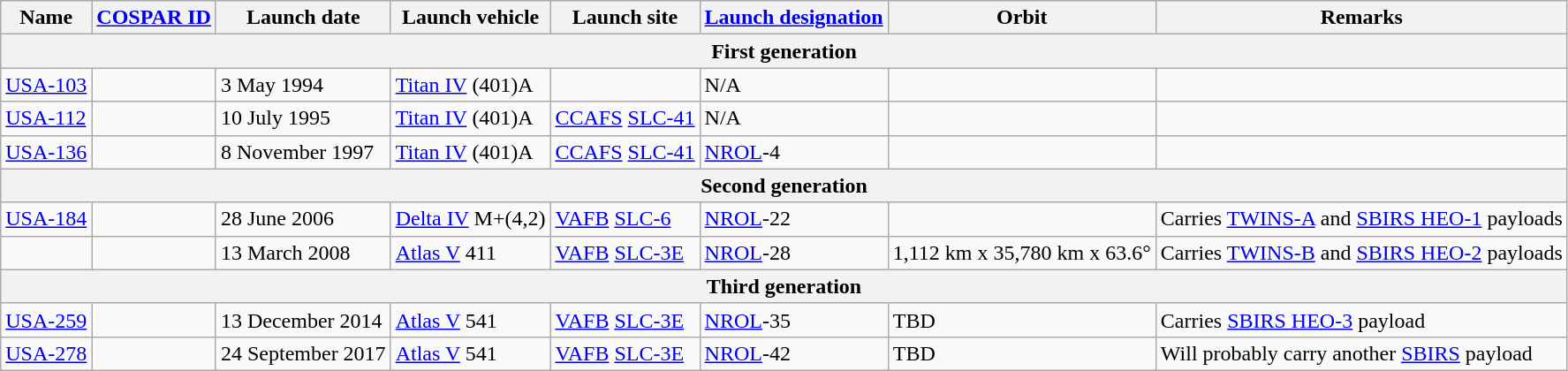<table class="wikitable">
<tr>
<th>Name</th>
<th><a href='#'>COSPAR ID</a></th>
<th>Launch date</th>
<th>Launch vehicle</th>
<th>Launch site</th>
<th><a href='#'>Launch designation</a></th>
<th>Orbit</th>
<th>Remarks</th>
</tr>
<tr>
<th colspan=8>First generation</th>
</tr>
<tr>
<td><a href='#'>USA-103</a></td>
<td></td>
<td>3 May 1994</td>
<td><a href='#'>Titan IV</a> (401)A</td>
<td></td>
<td>N/A</td>
<td></td>
<td></td>
</tr>
<tr>
<td><a href='#'>USA-112</a></td>
<td></td>
<td>10 July 1995</td>
<td><a href='#'>Titan IV</a> (401)A</td>
<td><a href='#'>CCAFS</a> <a href='#'>SLC-41</a></td>
<td>N/A</td>
<td></td>
<td></td>
</tr>
<tr>
<td><a href='#'>USA-136</a></td>
<td></td>
<td>8 November 1997</td>
<td><a href='#'>Titan IV</a> (401)A</td>
<td><a href='#'>CCAFS</a> <a href='#'>SLC-41</a></td>
<td><a href='#'>NROL</a>-4</td>
<td></td>
<td></td>
</tr>
<tr>
<th colspan=8>Second generation</th>
</tr>
<tr>
<td><a href='#'>USA-184</a></td>
<td></td>
<td>28 June 2006</td>
<td><a href='#'>Delta IV</a> M+(4,2)</td>
<td><a href='#'>VAFB</a> <a href='#'>SLC-6</a></td>
<td><a href='#'>NROL</a>-22</td>
<td></td>
<td>Carries <a href='#'>TWINS-A</a> and <a href='#'>SBIRS HEO-1</a> payloads</td>
</tr>
<tr>
<td></td>
<td></td>
<td>13 March 2008</td>
<td><a href='#'>Atlas V</a> 411</td>
<td><a href='#'>VAFB</a> <a href='#'>SLC-3E</a></td>
<td><a href='#'>NROL</a>-28</td>
<td>1,112 km x 35,780 km x 63.6°</td>
<td>Carries <a href='#'>TWINS-B</a> and <a href='#'>SBIRS HEO-2</a> payloads</td>
</tr>
<tr>
<th colspan=8>Third generation</th>
</tr>
<tr>
<td><a href='#'>USA-259</a></td>
<td></td>
<td>13 December 2014</td>
<td><a href='#'>Atlas V</a> 541</td>
<td><a href='#'>VAFB</a> <a href='#'>SLC-3E</a></td>
<td><a href='#'>NROL</a>-35</td>
<td>TBD</td>
<td>Carries <a href='#'>SBIRS HEO-3</a> payload</td>
</tr>
<tr>
<td><a href='#'>USA-278</a></td>
<td></td>
<td>24 September 2017</td>
<td><a href='#'>Atlas V</a> 541</td>
<td><a href='#'>VAFB</a> <a href='#'>SLC-3E</a></td>
<td><a href='#'>NROL</a>-42</td>
<td>TBD</td>
<td>Will probably carry another <a href='#'>SBIRS</a> payload</td>
</tr>
</table>
